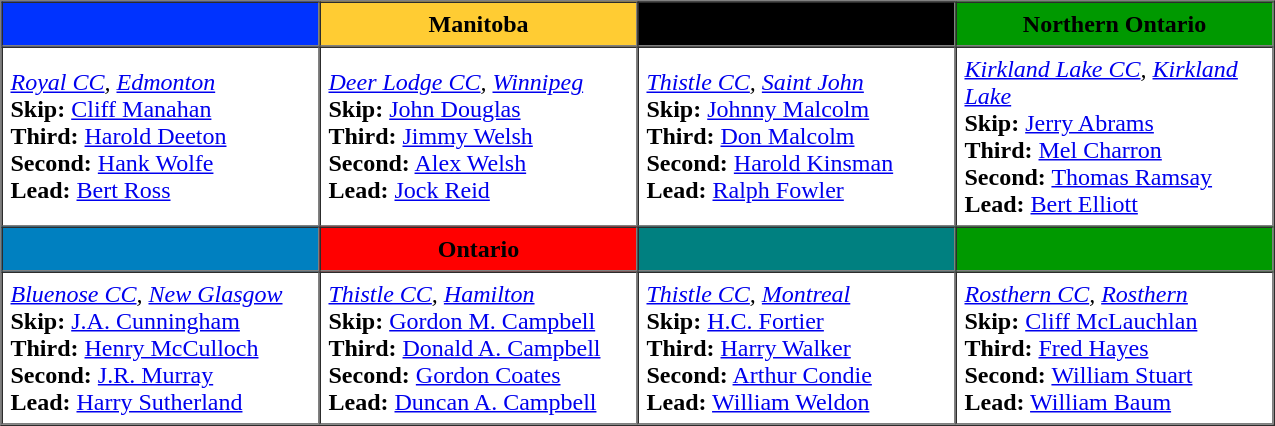<table - border=1 cellpadding=5 cellspacing=0>
<tr>
<th bgcolor=#0033FF width=200></th>
<th style="background:#FFCC33; width:200px;">Manitoba</th>
<th bgcolor=#000000 width=200></th>
<th style="background:#009900; width:200px;">Northern Ontario</th>
</tr>
<tr>
<td><em><a href='#'>Royal CC</a>, <a href='#'>Edmonton</a></em><br><strong>Skip:</strong> <a href='#'>Cliff Manahan</a><br>
<strong>Third:</strong> <a href='#'>Harold Deeton</a><br>
<strong>Second:</strong> <a href='#'>Hank Wolfe</a><br>
<strong>Lead:</strong> <a href='#'>Bert Ross</a></td>
<td><em><a href='#'>Deer Lodge CC</a>, <a href='#'>Winnipeg</a></em><br><strong>Skip:</strong> <a href='#'>John Douglas</a><br>
<strong>Third:</strong> <a href='#'>Jimmy Welsh</a><br>
<strong>Second:</strong> <a href='#'>Alex Welsh</a><br>
<strong>Lead:</strong> <a href='#'>Jock Reid</a></td>
<td><em><a href='#'>Thistle CC</a>, <a href='#'>Saint John</a></em><br><strong>Skip:</strong> <a href='#'>Johnny Malcolm</a><br>
<strong>Third:</strong> <a href='#'>Don Malcolm</a><br>
<strong>Second:</strong> <a href='#'>Harold Kinsman</a><br>
<strong>Lead:</strong> <a href='#'>Ralph Fowler</a></td>
<td><em><a href='#'>Kirkland Lake CC</a>, <a href='#'>Kirkland Lake</a></em><br><strong>Skip:</strong> <a href='#'>Jerry Abrams</a><br>
<strong>Third:</strong> <a href='#'>Mel Charron</a><br>
<strong>Second:</strong> <a href='#'>Thomas Ramsay</a><br>
<strong>Lead:</strong> <a href='#'>Bert Elliott</a></td>
</tr>
<tr border=1 cellpadding=5 cellspacing=0>
<th bgcolor=#0080C0 width=200></th>
<th bgcolor=#FF0000 width=200>Ontario</th>
<th style="background:#008080; width:200px;"></th>
<th bgcolor=#009900 width=200></th>
</tr>
<tr>
<td><em><a href='#'>Bluenose CC</a>, <a href='#'>New Glasgow</a></em><br><strong>Skip:</strong> <a href='#'>J.A. Cunningham</a><br>
<strong>Third:</strong> <a href='#'>Henry McCulloch</a><br>
<strong>Second:</strong> <a href='#'>J.R. Murray</a><br>
<strong>Lead:</strong> <a href='#'>Harry Sutherland</a></td>
<td><em><a href='#'>Thistle CC</a>, <a href='#'>Hamilton</a></em><br><strong>Skip:</strong> <a href='#'>Gordon M. Campbell</a><br>
<strong>Third:</strong> <a href='#'>Donald A. Campbell</a><br>
<strong>Second:</strong> <a href='#'>Gordon Coates</a><br>
<strong>Lead:</strong> <a href='#'>Duncan A. Campbell</a></td>
<td><em><a href='#'>Thistle CC</a>, <a href='#'>Montreal</a></em><br><strong>Skip:</strong> <a href='#'>H.C. Fortier</a><br>
<strong>Third:</strong> <a href='#'>Harry Walker</a><br>
<strong>Second:</strong> <a href='#'>Arthur Condie</a><br>
<strong>Lead:</strong> <a href='#'>William Weldon</a></td>
<td><em><a href='#'>Rosthern CC</a>, <a href='#'>Rosthern</a></em><br><strong>Skip:</strong> <a href='#'>Cliff McLauchlan</a><br>
<strong>Third:</strong> <a href='#'>Fred Hayes</a><br>
<strong>Second:</strong> <a href='#'>William Stuart</a><br>
<strong>Lead:</strong> <a href='#'>William Baum</a></td>
</tr>
</table>
